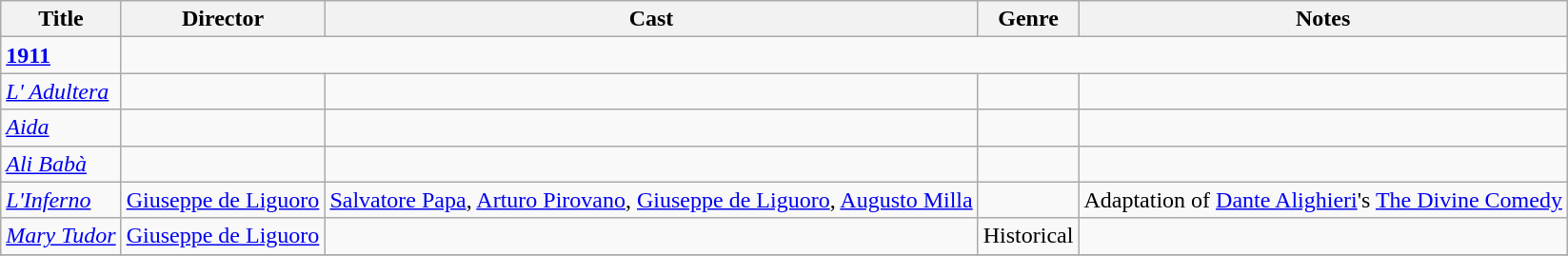<table class="wikitable">
<tr>
<th>Title</th>
<th>Director</th>
<th>Cast</th>
<th>Genre</th>
<th>Notes</th>
</tr>
<tr>
<td><strong><a href='#'>1911</a></strong></td>
</tr>
<tr>
<td><em><a href='#'>L' Adultera</a></em></td>
<td></td>
<td></td>
<td></td>
<td></td>
</tr>
<tr>
<td><em><a href='#'>Aida</a></em></td>
<td></td>
<td></td>
<td></td>
<td></td>
</tr>
<tr>
<td><em><a href='#'>Ali Babà</a></em></td>
<td></td>
<td></td>
<td></td>
<td></td>
</tr>
<tr>
<td><em><a href='#'>L'Inferno</a></em></td>
<td><a href='#'>Giuseppe de Liguoro</a></td>
<td><a href='#'>Salvatore Papa</a>, <a href='#'>Arturo Pirovano</a>, <a href='#'>Giuseppe de Liguoro</a>, <a href='#'>Augusto Milla</a></td>
<td></td>
<td>Adaptation of <a href='#'>Dante Alighieri</a>'s <a href='#'>The Divine Comedy</a></td>
</tr>
<tr>
<td><em><a href='#'>Mary Tudor</a></em></td>
<td><a href='#'>Giuseppe de Liguoro</a></td>
<td></td>
<td>Historical</td>
<td></td>
</tr>
<tr>
</tr>
</table>
